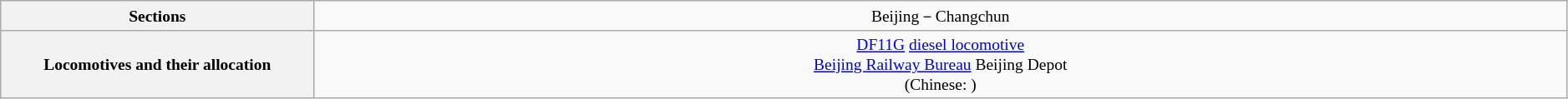<table class="wikitable" style="text-align: center; font-size: small;">
<tr>
<th>Sections</th>
<td>Beijing－Changchun</td>
</tr>
<tr>
<th style="width: 10%;">Locomotives and their allocation</th>
<td style="width: 40%;"><a href='#'>DF11G</a> <a href='#'>diesel locomotive</a><br><a href='#'>Beijing Railway Bureau</a> Beijing Depot<br>(Chinese: )</td>
</tr>
</table>
